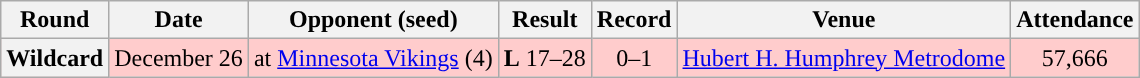<table class="wikitable" style="text-align:center">
<tr>
<th>Round</th>
<th>Date</th>
<th>Opponent (seed)</th>
<th>Result</th>
<th>Record</th>
<th>Venue</th>
<th>Attendance</th>
</tr>
<tr style="background:#fcc">
<th>Wildcard</th>
<td>December 26</td>
<td>at <a href='#'>Minnesota Vikings</a> (4)</td>
<td><strong>L</strong> 17–28</td>
<td>0–1</td>
<td><a href='#'>Hubert H. Humphrey Metrodome</a></td>
<td>57,666</td>
</tr>
</table>
